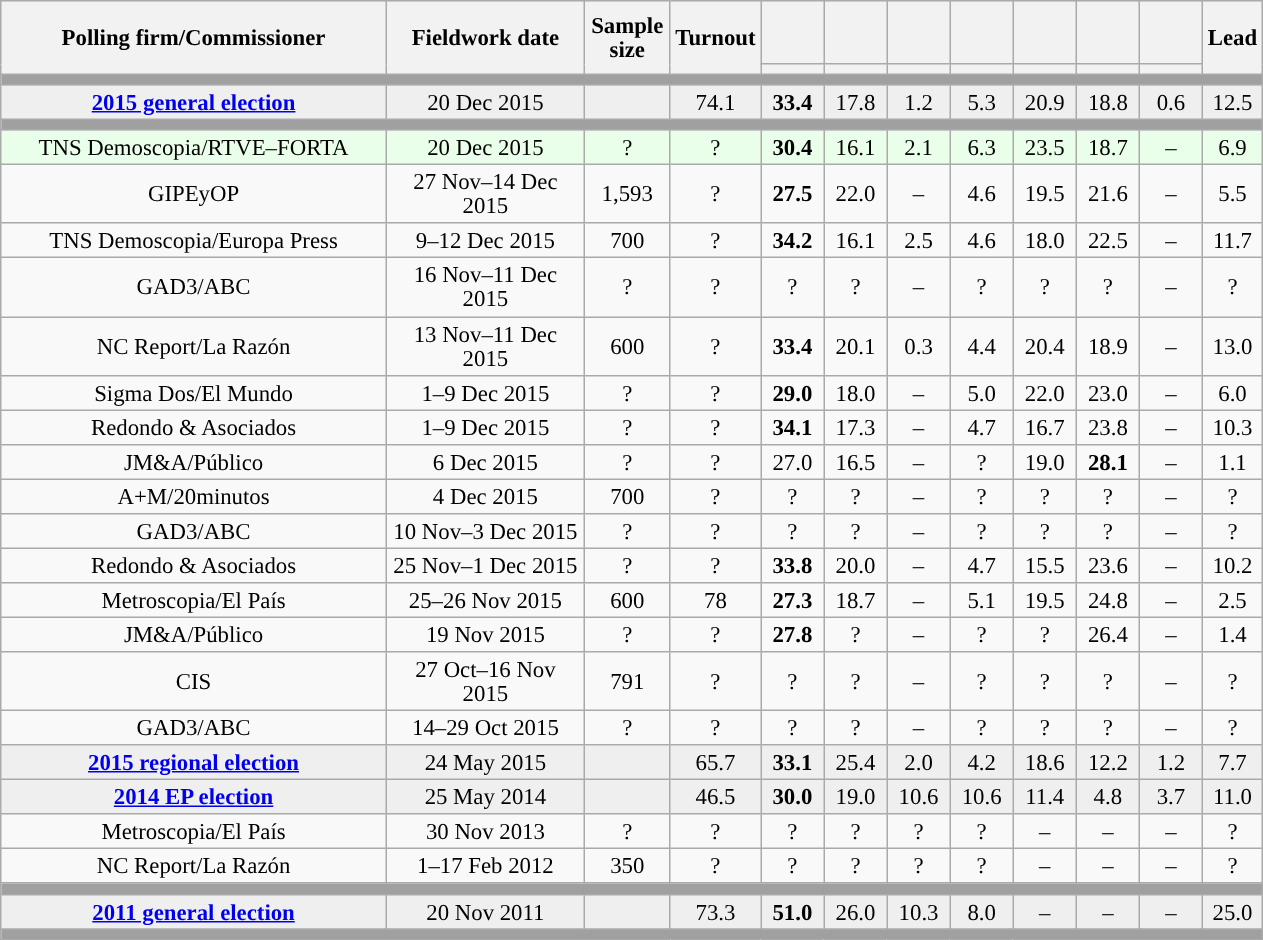<table class="wikitable collapsible collapsed" style="text-align:center; font-size:95%; line-height:16px;">
<tr style="height:42px; background-color:#E9E9E9">
<th style="width:250px;" rowspan="2">Polling firm/Commissioner</th>
<th style="width:125px;" rowspan="2">Fieldwork date</th>
<th style="width:50px;" rowspan="2">Sample size</th>
<th style="width:45px;" rowspan="2">Turnout</th>
<th style="width:35px;"></th>
<th style="width:35px;"></th>
<th style="width:35px;"></th>
<th style="width:35px;"></th>
<th style="width:35px;"></th>
<th style="width:35px;"></th>
<th style="width:35px;"></th>
<th style="width:30px;" rowspan="2">Lead</th>
</tr>
<tr>
<th style="color:inherit;background:"></th>
<th style="color:inherit;background:"></th>
<th style="color:inherit;background:"></th>
<th style="color:inherit;background:"></th>
<th style="color:inherit;background:"></th>
<th style="color:inherit;background:"></th>
<th style="color:inherit;background:"></th>
</tr>
<tr>
<td colspan="12" style="background:#A0A0A0"></td>
</tr>
<tr style="background:#EFEFEF;">
<td><strong><a href='#'>2015 general election</a></strong></td>
<td>20 Dec 2015</td>
<td></td>
<td>74.1</td>
<td><strong>33.4</strong><br></td>
<td>17.8<br></td>
<td>1.2<br></td>
<td>5.3<br></td>
<td>20.9<br></td>
<td>18.8<br></td>
<td>0.6<br></td>
<td style="background:">12.5</td>
</tr>
<tr>
<td colspan="12" style="background:#A0A0A0"></td>
</tr>
<tr style="background:#EAFFEA;">
<td>TNS Demoscopia/RTVE–FORTA</td>
<td>20 Dec 2015</td>
<td>?</td>
<td>?</td>
<td><strong>30.4</strong><br></td>
<td>16.1<br></td>
<td>2.1<br></td>
<td>6.3<br></td>
<td>23.5<br></td>
<td>18.7<br></td>
<td>–</td>
<td style="background:">6.9</td>
</tr>
<tr>
<td>GIPEyOP</td>
<td>27 Nov–14 Dec 2015</td>
<td>1,593</td>
<td>?</td>
<td><strong>27.5</strong><br></td>
<td>22.0<br></td>
<td>–</td>
<td>4.6<br></td>
<td>19.5<br></td>
<td>21.6<br></td>
<td>–</td>
<td style="background:">5.5</td>
</tr>
<tr>
<td>TNS Demoscopia/Europa Press</td>
<td>9–12 Dec 2015</td>
<td>700</td>
<td>?</td>
<td><strong>34.2</strong><br></td>
<td>16.1<br></td>
<td>2.5<br></td>
<td>4.6<br></td>
<td>18.0<br></td>
<td>22.5<br></td>
<td>–</td>
<td style="background:">11.7</td>
</tr>
<tr>
<td>GAD3/ABC</td>
<td>16 Nov–11 Dec 2015</td>
<td>?</td>
<td>?</td>
<td>?<br></td>
<td>?<br></td>
<td>–</td>
<td>?<br></td>
<td>?<br></td>
<td>?<br></td>
<td>–</td>
<td style="background:">?</td>
</tr>
<tr>
<td>NC Report/La Razón</td>
<td>13 Nov–11 Dec 2015</td>
<td>600</td>
<td>?</td>
<td><strong>33.4</strong><br></td>
<td>20.1<br></td>
<td>0.3<br></td>
<td>4.4<br></td>
<td>20.4<br></td>
<td>18.9<br></td>
<td>–</td>
<td style="background:">13.0</td>
</tr>
<tr>
<td>Sigma Dos/El Mundo</td>
<td>1–9 Dec 2015</td>
<td>?</td>
<td>?</td>
<td><strong>29.0</strong><br></td>
<td>18.0<br></td>
<td>–</td>
<td>5.0<br></td>
<td>22.0<br></td>
<td>23.0<br></td>
<td>–</td>
<td style="background:">6.0</td>
</tr>
<tr>
<td>Redondo & Asociados</td>
<td>1–9 Dec 2015</td>
<td>?</td>
<td>?</td>
<td><strong>34.1</strong><br></td>
<td>17.3<br></td>
<td>–</td>
<td>4.7<br></td>
<td>16.7<br></td>
<td>23.8<br></td>
<td>–</td>
<td style="background:">10.3</td>
</tr>
<tr>
<td>JM&A/Público</td>
<td>6 Dec 2015</td>
<td>?</td>
<td>?</td>
<td>27.0<br></td>
<td>16.5<br></td>
<td>–</td>
<td>?<br></td>
<td>19.0<br></td>
<td><strong>28.1</strong><br></td>
<td>–</td>
<td style="background:">1.1</td>
</tr>
<tr>
<td>A+M/20minutos</td>
<td>4 Dec 2015</td>
<td>700</td>
<td>?</td>
<td>?<br></td>
<td>?<br></td>
<td>–</td>
<td>?<br></td>
<td>?<br></td>
<td>?<br></td>
<td>–</td>
<td style="background:">?</td>
</tr>
<tr>
<td>GAD3/ABC</td>
<td>10 Nov–3 Dec 2015</td>
<td>?</td>
<td>?</td>
<td>?<br></td>
<td>?<br></td>
<td>–</td>
<td>?<br></td>
<td>?<br></td>
<td>?<br></td>
<td>–</td>
<td style="background:">?</td>
</tr>
<tr>
<td>Redondo & Asociados</td>
<td>25 Nov–1 Dec 2015</td>
<td>?</td>
<td>?</td>
<td><strong>33.8</strong><br></td>
<td>20.0<br></td>
<td>–</td>
<td>4.7<br></td>
<td>15.5<br></td>
<td>23.6<br></td>
<td>–</td>
<td style="background:">10.2</td>
</tr>
<tr>
<td>Metroscopia/El País</td>
<td>25–26 Nov 2015</td>
<td>600</td>
<td>78</td>
<td><strong>27.3</strong><br></td>
<td>18.7<br></td>
<td>–</td>
<td>5.1<br></td>
<td>19.5<br></td>
<td>24.8<br></td>
<td>–</td>
<td style="background:">2.5</td>
</tr>
<tr>
<td>JM&A/Público</td>
<td>19 Nov 2015</td>
<td>?</td>
<td>?</td>
<td><strong>27.8</strong><br></td>
<td>?<br></td>
<td>–</td>
<td>?<br></td>
<td>?<br></td>
<td>26.4<br></td>
<td>–</td>
<td style="background:">1.4</td>
</tr>
<tr>
<td>CIS</td>
<td>27 Oct–16 Nov 2015</td>
<td>791</td>
<td>?</td>
<td>?<br></td>
<td>?<br></td>
<td>–</td>
<td>?<br></td>
<td>?<br></td>
<td>?<br></td>
<td>–</td>
<td style="background:">?</td>
</tr>
<tr>
<td>GAD3/ABC</td>
<td>14–29 Oct 2015</td>
<td>?</td>
<td>?</td>
<td>?<br></td>
<td>?<br></td>
<td>–</td>
<td>?<br></td>
<td>?<br></td>
<td>?<br></td>
<td>–</td>
<td style="background:">?</td>
</tr>
<tr style="background:#EFEFEF;">
<td><strong><a href='#'>2015 regional election</a></strong></td>
<td>24 May 2015</td>
<td></td>
<td>65.7</td>
<td><strong>33.1</strong><br></td>
<td>25.4<br></td>
<td>2.0<br></td>
<td>4.2<br></td>
<td>18.6<br></td>
<td>12.2<br></td>
<td>1.2<br></td>
<td style="background:">7.7</td>
</tr>
<tr style="background:#EFEFEF;">
<td><strong><a href='#'>2014 EP election</a></strong></td>
<td>25 May 2014</td>
<td></td>
<td>46.5</td>
<td><strong>30.0</strong><br></td>
<td>19.0<br></td>
<td>10.6<br></td>
<td>10.6<br></td>
<td>11.4<br></td>
<td>4.8<br></td>
<td>3.7<br></td>
<td style="background:">11.0</td>
</tr>
<tr>
<td>Metroscopia/El País</td>
<td>30 Nov 2013</td>
<td>?</td>
<td>?</td>
<td>?<br></td>
<td>?<br></td>
<td>?<br></td>
<td>?<br></td>
<td>–</td>
<td>–</td>
<td>–</td>
<td style="background:">?</td>
</tr>
<tr>
<td>NC Report/La Razón</td>
<td>1–17 Feb 2012</td>
<td>350</td>
<td>?</td>
<td>?<br></td>
<td>?<br></td>
<td>?<br></td>
<td>?<br></td>
<td>–</td>
<td>–</td>
<td>–</td>
<td style="background:">?</td>
</tr>
<tr>
<td colspan="12" style="background:#A0A0A0"></td>
</tr>
<tr style="background:#EFEFEF;">
<td><strong><a href='#'>2011 general election</a></strong></td>
<td>20 Nov 2011</td>
<td></td>
<td>73.3</td>
<td><strong>51.0</strong><br></td>
<td>26.0<br></td>
<td>10.3<br></td>
<td>8.0<br></td>
<td>–</td>
<td>–</td>
<td>–</td>
<td style="background:">25.0</td>
</tr>
<tr>
<td colspan="12" style="background:#A0A0A0"></td>
</tr>
</table>
